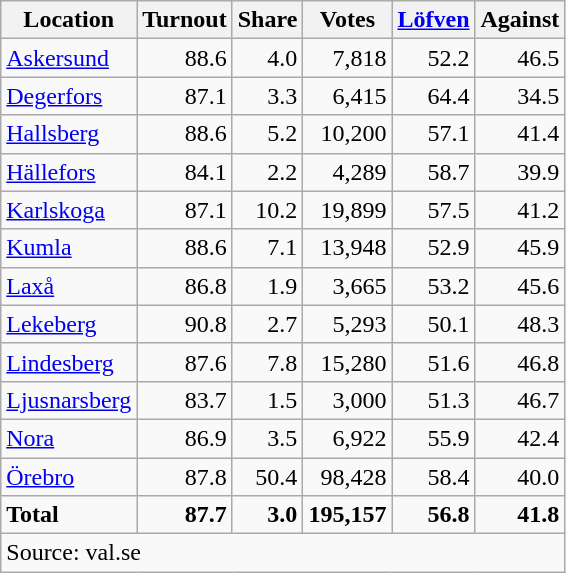<table class="wikitable sortable" style=text-align:right>
<tr>
<th>Location</th>
<th>Turnout</th>
<th>Share</th>
<th>Votes</th>
<th><a href='#'>Löfven</a></th>
<th>Against</th>
</tr>
<tr>
<td align=left><a href='#'>Askersund</a></td>
<td>88.6</td>
<td>4.0</td>
<td>7,818</td>
<td>52.2</td>
<td>46.5</td>
</tr>
<tr>
<td align=left><a href='#'>Degerfors</a></td>
<td>87.1</td>
<td>3.3</td>
<td>6,415</td>
<td>64.4</td>
<td>34.5</td>
</tr>
<tr>
<td align=left><a href='#'>Hallsberg</a></td>
<td>88.6</td>
<td>5.2</td>
<td>10,200</td>
<td>57.1</td>
<td>41.4</td>
</tr>
<tr>
<td align=left><a href='#'>Hällefors</a></td>
<td>84.1</td>
<td>2.2</td>
<td>4,289</td>
<td>58.7</td>
<td>39.9</td>
</tr>
<tr>
<td align=left><a href='#'>Karlskoga</a></td>
<td>87.1</td>
<td>10.2</td>
<td>19,899</td>
<td>57.5</td>
<td>41.2</td>
</tr>
<tr>
<td align=left><a href='#'>Kumla</a></td>
<td>88.6</td>
<td>7.1</td>
<td>13,948</td>
<td>52.9</td>
<td>45.9</td>
</tr>
<tr>
<td align=left><a href='#'>Laxå</a></td>
<td>86.8</td>
<td>1.9</td>
<td>3,665</td>
<td>53.2</td>
<td>45.6</td>
</tr>
<tr>
<td align=left><a href='#'>Lekeberg</a></td>
<td>90.8</td>
<td>2.7</td>
<td>5,293</td>
<td>50.1</td>
<td>48.3</td>
</tr>
<tr>
<td align=left><a href='#'>Lindesberg</a></td>
<td>87.6</td>
<td>7.8</td>
<td>15,280</td>
<td>51.6</td>
<td>46.8</td>
</tr>
<tr>
<td align=left><a href='#'>Ljusnarsberg</a></td>
<td>83.7</td>
<td>1.5</td>
<td>3,000</td>
<td>51.3</td>
<td>46.7</td>
</tr>
<tr>
<td align=left><a href='#'>Nora</a></td>
<td>86.9</td>
<td>3.5</td>
<td>6,922</td>
<td>55.9</td>
<td>42.4</td>
</tr>
<tr>
<td align=left><a href='#'>Örebro</a></td>
<td>87.8</td>
<td>50.4</td>
<td>98,428</td>
<td>58.4</td>
<td>40.0</td>
</tr>
<tr>
<td align=left><strong>Total</strong></td>
<td><strong>87.7</strong></td>
<td><strong>3.0</strong></td>
<td><strong>195,157</strong></td>
<td><strong>56.8</strong></td>
<td><strong>41.8</strong></td>
</tr>
<tr>
<td align=left colspan=6>Source: val.se</td>
</tr>
</table>
